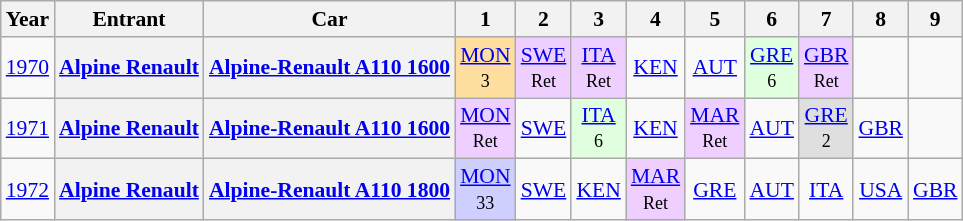<table class="wikitable" style="text-align:center; font-size:90%;">
<tr>
<th>Year</th>
<th>Entrant</th>
<th>Car</th>
<th>1</th>
<th>2</th>
<th>3</th>
<th>4</th>
<th>5</th>
<th>6</th>
<th>7</th>
<th>8</th>
<th>9</th>
</tr>
<tr>
<td><a href='#'>1970</a></td>
<th><a href='#'>Alpine Renault</a></th>
<th><a href='#'>Alpine-Renault A110 1600</a></th>
<td style="background:#FFDF9F;"><a href='#'>MON</a><br><small>3</small></td>
<td style="background:#EFCFFF;"><a href='#'>SWE</a><br><small>Ret</small></td>
<td style="background:#EFCFFF;"><a href='#'>ITA</a><br><small>Ret</small></td>
<td><a href='#'>KEN</a></td>
<td><a href='#'>AUT</a></td>
<td style="background:#DFFFDF;"><a href='#'>GRE</a><br><small>6</small></td>
<td style="background:#EFCFFF;"><a href='#'>GBR</a><br><small>Ret</small></td>
<td></td>
<td></td>
</tr>
<tr>
<td><a href='#'>1971</a></td>
<th><a href='#'>Alpine Renault</a></th>
<th><a href='#'>Alpine-Renault A110 1600</a></th>
<td style="background:#EFCFFF;"><a href='#'>MON</a><br><small>Ret</small></td>
<td><a href='#'>SWE</a></td>
<td style="background:#DFFFDF;"><a href='#'>ITA</a><br><small>6</small></td>
<td><a href='#'>KEN</a></td>
<td style="background:#EFCFFF;"><a href='#'>MAR</a><br><small>Ret</small></td>
<td><a href='#'>AUT</a></td>
<td style="background:#DFDFDF;"><a href='#'>GRE</a><br><small>2</small></td>
<td><a href='#'>GBR</a></td>
<td></td>
</tr>
<tr>
<td><a href='#'>1972</a></td>
<th><a href='#'>Alpine Renault</a></th>
<th><a href='#'>Alpine-Renault A110 1800</a></th>
<td style="background:#CFCFFF;"><a href='#'>MON</a><br><small>33</small></td>
<td><a href='#'>SWE</a></td>
<td><a href='#'>KEN</a></td>
<td style="background:#EFCFFF;"><a href='#'>MAR</a><br><small>Ret</small></td>
<td><a href='#'>GRE</a></td>
<td><a href='#'>AUT</a></td>
<td><a href='#'>ITA</a></td>
<td><a href='#'>USA</a></td>
<td><a href='#'>GBR</a></td>
</tr>
</table>
